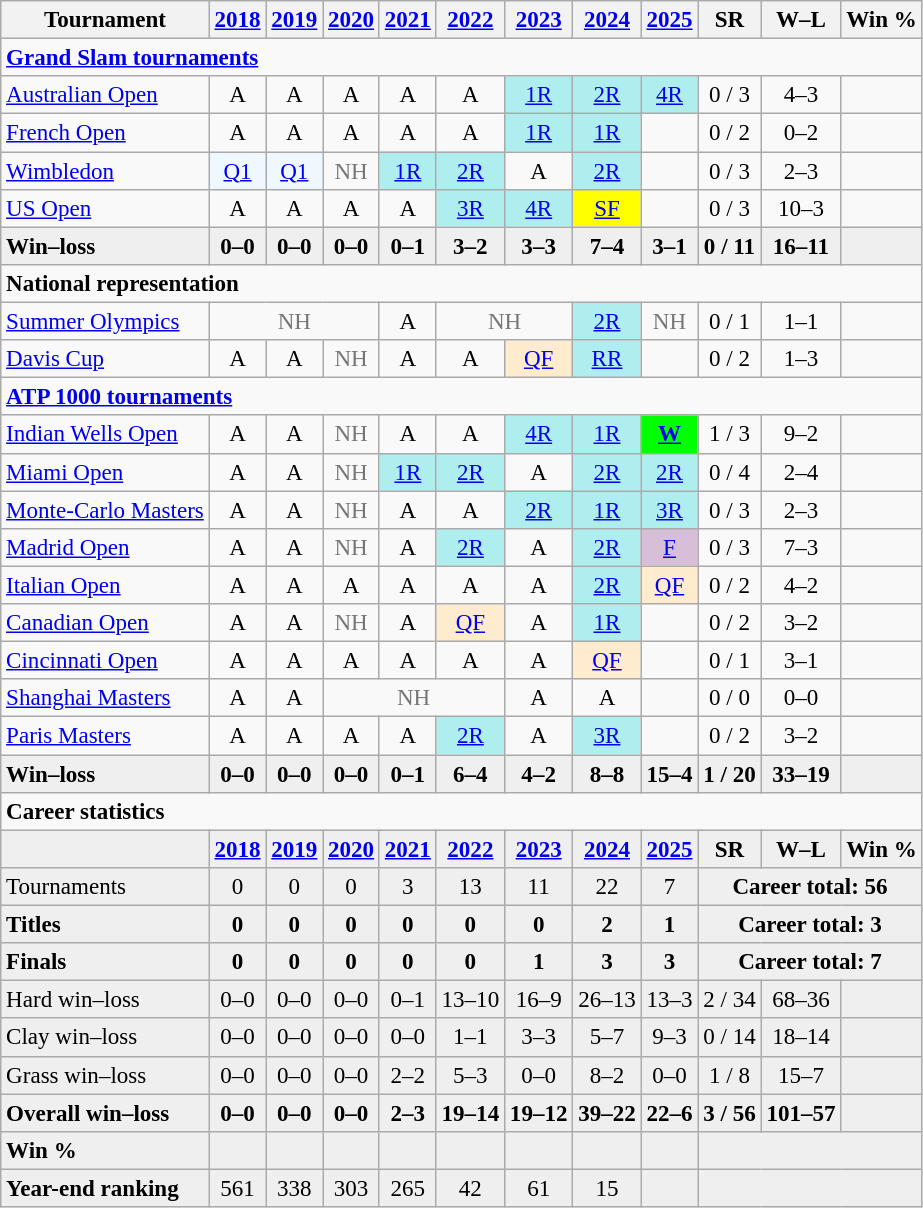<table class="wikitable nowrap" style=text-align:center;font-size:96%>
<tr>
<th>Tournament</th>
<th><a href='#'>2018</a></th>
<th><a href='#'>2019</a></th>
<th><a href='#'>2020</a></th>
<th><a href='#'>2021</a></th>
<th><a href='#'>2022</a></th>
<th><a href='#'>2023</a></th>
<th><a href='#'>2024</a></th>
<th><a href='#'>2025</a></th>
<th>SR</th>
<th>W–L</th>
<th>Win %</th>
</tr>
<tr>
<td colspan="12" align="left"><strong><a href='#'>Grand Slam tournaments</a></strong></td>
</tr>
<tr>
<td align=left><a href='#'>Australian Open</a></td>
<td>A</td>
<td>A</td>
<td>A</td>
<td>A</td>
<td>A</td>
<td style=background:#afeeee><a href='#'>1R</a></td>
<td style=background:#afeeee><a href='#'>2R</a></td>
<td style=background:#afeeee><a href='#'>4R</a></td>
<td>0 / 3</td>
<td>4–3</td>
<td></td>
</tr>
<tr>
<td align=left><a href='#'>French Open</a></td>
<td>A</td>
<td>A</td>
<td>A</td>
<td>A</td>
<td>A</td>
<td style=background:#afeeee><a href='#'>1R</a></td>
<td style=background:#afeeee><a href='#'>1R</a></td>
<td></td>
<td>0 / 2</td>
<td>0–2</td>
<td></td>
</tr>
<tr>
<td align=left><a href='#'>Wimbledon</a></td>
<td style=background:#f0f8ff><a href='#'>Q1</a></td>
<td style=background:#f0f8ff><a href='#'>Q1</a></td>
<td style=color:#767676>NH</td>
<td style=background:#afeeee><a href='#'>1R</a></td>
<td style=background:#afeeee><a href='#'>2R</a></td>
<td>A</td>
<td style=background:#afeeee><a href='#'>2R</a></td>
<td></td>
<td>0 / 3</td>
<td>2–3</td>
<td></td>
</tr>
<tr>
<td align=left><a href='#'>US Open</a></td>
<td>A</td>
<td>A</td>
<td>A</td>
<td>A</td>
<td style=background:#afeeee><a href='#'>3R</a></td>
<td style=background:#afeeee><a href='#'>4R</a></td>
<td style=background:yellow><a href='#'>SF</a></td>
<td></td>
<td>0 / 3</td>
<td>10–3</td>
<td></td>
</tr>
<tr style=font-weight:bold;background:#efefef>
<td style=text-align:left>Win–loss</td>
<td>0–0</td>
<td>0–0</td>
<td>0–0</td>
<td>0–1</td>
<td>3–2</td>
<td>3–3</td>
<td>7–4</td>
<td>3–1</td>
<td>0 / 11</td>
<td>16–11</td>
<td></td>
</tr>
<tr>
<td colspan="12" style="text-align:left;"><strong>National representation</strong></td>
</tr>
<tr>
<td align=left><a href='#'>Summer Olympics</a></td>
<td colspan=3 style=color:#767676>NH</td>
<td>A</td>
<td colspan=2 style=color:#767676>NH</td>
<td style=background:#afeeee><a href='#'>2R</a></td>
<td colspan=1 style=color:#767676>NH</td>
<td>0 / 1</td>
<td>1–1</td>
<td></td>
</tr>
<tr>
<td align=left><a href='#'>Davis Cup</a></td>
<td>A</td>
<td>A</td>
<td style=color:#767676>NH</td>
<td>A</td>
<td>A</td>
<td style=background:#ffebcd><a href='#'>QF</a></td>
<td style=background:#afeeee><a href='#'>RR</a></td>
<td></td>
<td>0 / 2</td>
<td>1–3</td>
<td></td>
</tr>
<tr>
<td colspan="12" align="left"><strong><a href='#'>ATP 1000 tournaments</a></strong></td>
</tr>
<tr>
<td align=left><a href='#'>Indian Wells Open</a></td>
<td>A</td>
<td>A</td>
<td style=color:#767676>NH</td>
<td>A</td>
<td>A</td>
<td style=background:#afeeee><a href='#'>4R</a></td>
<td style=background:#afeeee><a href='#'>1R</a></td>
<td style=background:lime><a href='#'><strong>W</strong></a></td>
<td>1 / 3</td>
<td>9–2</td>
<td></td>
</tr>
<tr>
<td align=left><a href='#'>Miami Open</a></td>
<td>A</td>
<td>A</td>
<td style=color:#767676>NH</td>
<td style=background:#afeeee><a href='#'>1R</a></td>
<td style=background:#afeeee><a href='#'>2R</a></td>
<td>A</td>
<td style=background:#afeeee><a href='#'>2R</a></td>
<td style=background:#afeeee><a href='#'>2R</a></td>
<td>0 / 4</td>
<td>2–4</td>
<td></td>
</tr>
<tr>
<td align=left><a href='#'>Monte-Carlo Masters</a></td>
<td>A</td>
<td>A</td>
<td style=color:#767676>NH</td>
<td>A</td>
<td>A</td>
<td style=background:#afeeee><a href='#'>2R</a></td>
<td style=background:#afeeee><a href='#'>1R</a></td>
<td style=background:#afeeee><a href='#'>3R</a></td>
<td>0 / 3</td>
<td>2–3</td>
<td></td>
</tr>
<tr>
<td align=left><a href='#'>Madrid Open</a></td>
<td>A</td>
<td>A</td>
<td style=color:#767676>NH</td>
<td>A</td>
<td style=background:#afeeee><a href='#'>2R</a></td>
<td>A</td>
<td style=background:#afeeee><a href='#'>2R</a></td>
<td style=background:thistle><a href='#'>F</a></td>
<td>0 / 3</td>
<td>7–3</td>
<td></td>
</tr>
<tr>
<td align=left><a href='#'>Italian Open</a></td>
<td>A</td>
<td>A</td>
<td>A</td>
<td>A</td>
<td>A</td>
<td>A</td>
<td style=background:#afeeee><a href='#'>2R</a></td>
<td style=background:#ffebcd><a href='#'>QF</a></td>
<td>0 / 2</td>
<td>4–2</td>
<td></td>
</tr>
<tr>
<td align=left><a href='#'>Canadian Open</a></td>
<td>A</td>
<td>A</td>
<td style=color:#767676>NH</td>
<td>A</td>
<td style=background:#ffebcd><a href='#'>QF</a></td>
<td>A</td>
<td style=background:#afeeee><a href='#'>1R</a></td>
<td></td>
<td>0 / 2</td>
<td>3–2</td>
<td></td>
</tr>
<tr>
<td align=left><a href='#'>Cincinnati Open</a></td>
<td>A</td>
<td>A</td>
<td>A</td>
<td>A</td>
<td>A</td>
<td>A</td>
<td style=background:#ffebcd><a href='#'>QF</a></td>
<td></td>
<td>0 / 1</td>
<td>3–1</td>
<td></td>
</tr>
<tr>
<td align=left><a href='#'>Shanghai Masters</a></td>
<td>A</td>
<td>A</td>
<td colspan=3 style=color:#767676>NH</td>
<td>A</td>
<td>A</td>
<td></td>
<td>0 / 0</td>
<td>0–0</td>
<td></td>
</tr>
<tr>
<td align=left><a href='#'>Paris Masters</a></td>
<td>A</td>
<td>A</td>
<td>A</td>
<td>A</td>
<td style=background:#afeeee><a href='#'>2R</a></td>
<td>A</td>
<td style=background:#afeeee><a href='#'>3R</a></td>
<td></td>
<td>0 / 2</td>
<td>3–2</td>
<td></td>
</tr>
<tr style=font-weight:bold;background:#efefef>
<td style=text-align:left>Win–loss</td>
<td>0–0</td>
<td>0–0</td>
<td>0–0</td>
<td>0–1</td>
<td>6–4</td>
<td>4–2</td>
<td>8–8</td>
<td>15–4</td>
<td>1 / 20</td>
<td>33–19</td>
<td></td>
</tr>
<tr>
<td colspan="12" style="text-align:left"><strong>Career statistics</strong></td>
</tr>
<tr style=font-weight:bold;background:#efefef>
<td></td>
<td><a href='#'>2018</a></td>
<td><a href='#'>2019</a></td>
<td><a href='#'>2020</a></td>
<td><a href='#'>2021</a></td>
<td><a href='#'>2022</a></td>
<td><a href='#'>2023</a></td>
<td><a href='#'>2024</a></td>
<td><a href='#'>2025</a></td>
<td>SR</td>
<td>W–L</td>
<td>Win %</td>
</tr>
<tr bgcolor=efefef>
<td style=text-align:left>Tournaments</td>
<td>0</td>
<td>0</td>
<td>0</td>
<td>3</td>
<td>13</td>
<td>11</td>
<td>22</td>
<td>7</td>
<td colspan=3><strong>Career total: 56</strong></td>
</tr>
<tr style=font-weight:bold;background:#efefef>
<td style=text-align:left>Titles</td>
<td>0</td>
<td>0</td>
<td>0</td>
<td>0</td>
<td>0</td>
<td>0</td>
<td>2</td>
<td>1</td>
<td colspan=3>Career total: 3</td>
</tr>
<tr style=font-weight:bold;background:#efefef>
<td style=text-align:left>Finals</td>
<td>0</td>
<td>0</td>
<td>0</td>
<td>0</td>
<td>0</td>
<td>1</td>
<td>3</td>
<td>3</td>
<td colspan=3>Career total: 7</td>
</tr>
<tr style=background:#efefef>
<td style=text-align:left>Hard win–loss</td>
<td>0–0</td>
<td>0–0</td>
<td>0–0</td>
<td>0–1</td>
<td>13–10</td>
<td>16–9</td>
<td>26–13</td>
<td>13–3</td>
<td>2 / 34</td>
<td>68–36</td>
<td></td>
</tr>
<tr style=background:#efefef>
<td style=text-align:left>Clay win–loss</td>
<td>0–0</td>
<td>0–0</td>
<td>0–0</td>
<td>0–0</td>
<td>1–1</td>
<td>3–3</td>
<td>5–7</td>
<td>9–3</td>
<td>0 / 14</td>
<td>18–14</td>
<td></td>
</tr>
<tr style=background:#efefef>
<td style=text-align:left>Grass win–loss</td>
<td>0–0</td>
<td>0–0</td>
<td>0–0</td>
<td>2–2</td>
<td>5–3</td>
<td>0–0</td>
<td>8–2</td>
<td>0–0</td>
<td>1 / 8</td>
<td>15–7</td>
<td></td>
</tr>
<tr style=font-weight:bold;background:#efefef>
<td style=text-align:left>Overall win–loss</td>
<td>0–0</td>
<td>0–0</td>
<td>0–0</td>
<td>2–3</td>
<td>19–14</td>
<td>19–12</td>
<td>39–22</td>
<td>22–6</td>
<td>3 / 56</td>
<td>101–57</td>
<td></td>
</tr>
<tr style=font-weight:bold;background:#efefef>
<td style=text-align:left>Win %</td>
<td></td>
<td></td>
<td></td>
<td></td>
<td></td>
<td></td>
<td></td>
<td></td>
<td colspan=3></td>
</tr>
<tr bgcolor=efefef>
<td style=text-align:left><strong>Year-end ranking</strong></td>
<td>561</td>
<td>338</td>
<td>303</td>
<td>265</td>
<td>42</td>
<td>61</td>
<td>15</td>
<td></td>
<td colspan="3"></td>
</tr>
</table>
